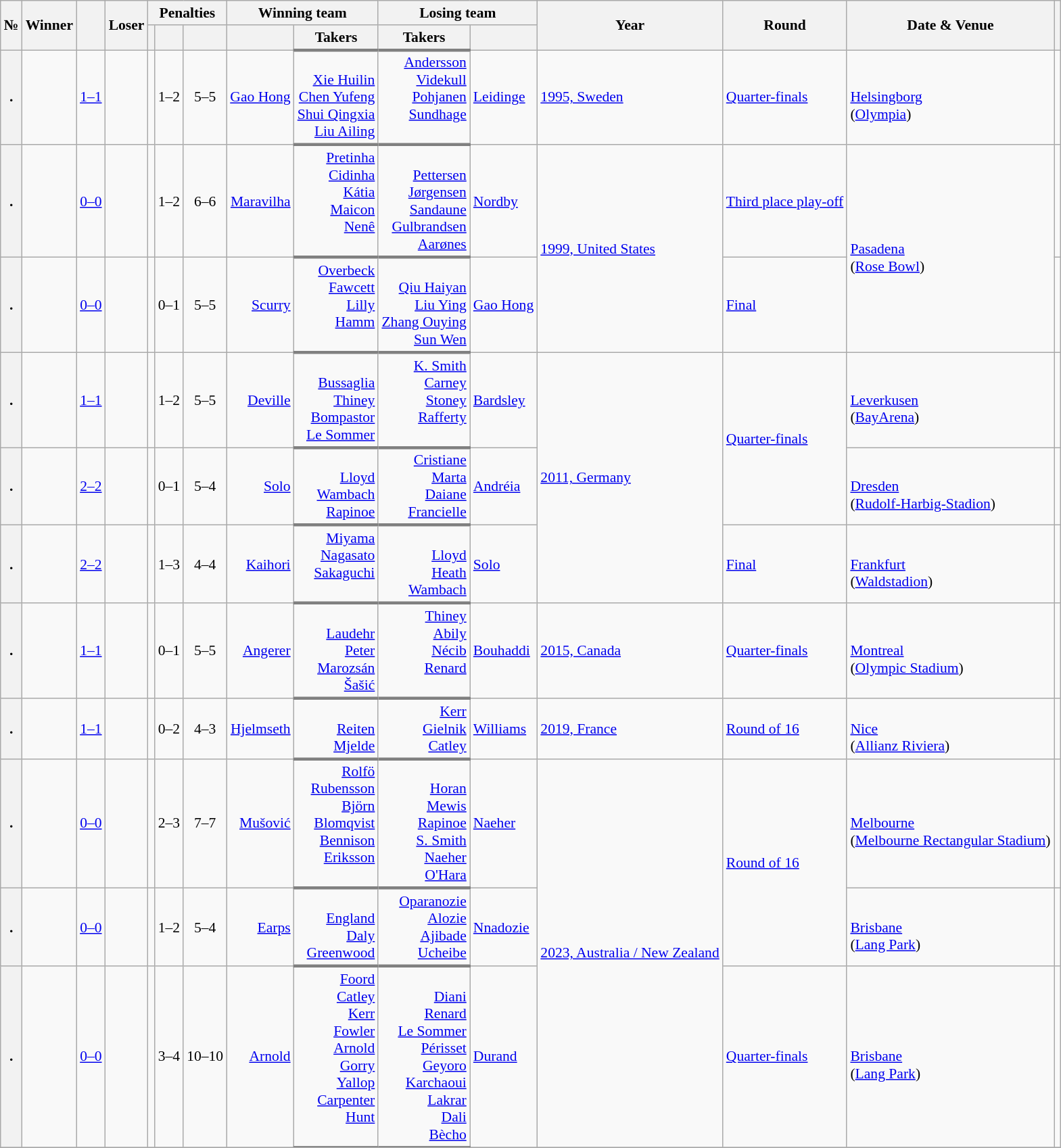<table class="wikitable sortable" style="font-size:90%;">
<tr>
<th rowspan=2>№</th>
<th rowspan=2>Winner</th>
<th rowspan=2></th>
<th rowspan=2>Loser</th>
<th colspan=3>Penalties</th>
<th colspan=2>Winning team</th>
<th colspan=2>Losing team</th>
<th rowspan=2>Year</th>
<th rowspan=2>Round</th>
<th rowspan=2>Date & Venue</th>
<th rowspan=2 class="unsortable"></th>
</tr>
<tr>
<th></th>
<th></th>
<th></th>
<th></th>
<th class="unsortable" style="border-bottom:3px solid gray">Takers</th>
<th class="unsortable" style="border-bottom:3px solid gray">Takers</th>
<th></th>
</tr>
<tr>
<th>.</th>
<td data-sort-value=""></td>
<td align=center><a href='#'>1–1</a></td>
<td></td>
<td></td>
<td align=center>1–2</td>
<td align=center>5–5</td>
<td align=right><a href='#'>Gao Hong</a></td>
<td style="text-align:right; border-bottom:3px solid gray; vertical-align:top;">  <br> <a href='#'>Xie Huilin</a>   <br>  <a href='#'>Chen Yufeng</a>  <br> <a href='#'>Shui Qingxia</a>  <br>  <a href='#'>Liu Ailing</a> </td>
<td style="text-align:right; border-bottom:3px solid gray; vertical-align:top;"><a href='#'>Andersson</a>  <br> <a href='#'>Videkull</a>  <br> <a href='#'>Pohjanen</a>  <br> <a href='#'>Sundhage</a>  <br> </td>
<td align=left><a href='#'>Leidinge</a></td>
<td><a href='#'>1995, Sweden</a></td>
<td> <a href='#'>Quarter-finals</a></td>
<td><br><a href='#'>Helsingborg</a><br>(<a href='#'>Olympia</a>)</td>
<td></td>
</tr>
<tr>
<th>.</th>
<td data-sort-value=""></td>
<td align=center><a href='#'>0–0</a></td>
<td></td>
<td></td>
<td align=center>1–2</td>
<td align=center>6–6</td>
<td align=right><a href='#'>Maravilha</a></td>
<td style="text-align:right; border-bottom:3px solid gray; vertical-align:top;"><a href='#'>Pretinha</a>   <br> <a href='#'>Cidinha</a>  <br> <a href='#'>Kátia</a>   <br>  <a href='#'>Maicon</a>  <br>  <a href='#'>Nenê</a> <br></td>
<td style="text-align:right; border-bottom:3px solid gray; vertical-align:top;"> <br> <a href='#'>Pettersen</a>  <br> <a href='#'>Jørgensen</a>  <br> <a href='#'>Sandaune</a>  <br> <a href='#'>Gulbrandsen</a> <br><a href='#'>Aarønes</a> </td>
<td align=left><a href='#'>Nordby</a></td>
<td rowspan=2><a href='#'>1999, United States</a></td>
<td> <a href='#'>Third place play-off</a></td>
<td rowspan=2><br><a href='#'>Pasadena</a><br>(<a href='#'>Rose Bowl</a>)</td>
<td></td>
</tr>
<tr>
<th>.</th>
<td data-sort-value=""></td>
<td align=center><a href='#'>0–0</a></td>
<td></td>
<td></td>
<td align=center>0–1</td>
<td align=center>5–5</td>
<td align=right><a href='#'>Scurry</a></td>
<td style="text-align:right; border-bottom:3px solid gray; vertical-align:top;"><a href='#'>Overbeck</a> <br><a href='#'>Fawcett</a> <br><a href='#'>Lilly</a> <br><a href='#'>Hamm</a>  <br> </td>
<td style="text-align:right; border-bottom:3px solid gray; vertical-align:top;"> <br> <a href='#'>Qiu Haiyan</a>  <br> <a href='#'>Liu Ying</a>  <br> <a href='#'>Zhang Ouying</a>  <br><a href='#'>Sun Wen</a> </td>
<td align=left><a href='#'>Gao Hong</a></td>
<td> <a href='#'>Final</a></td>
<td></td>
</tr>
<tr>
<th>.</th>
<td data-sort-value=""></td>
<td align=center><a href='#'>1–1</a></td>
<td></td>
<td></td>
<td align=center>1–2</td>
<td align=center>5–5</td>
<td align=right><a href='#'>Deville</a></td>
<td style="text-align:right; border-bottom:3px solid gray; vertical-align:top;"> <br><a href='#'>Bussaglia</a>  <br> <a href='#'>Thiney</a>  <br> <a href='#'>Bompastor</a>  <br><a href='#'>Le Sommer</a> </td>
<td style="text-align:right; border-bottom:3px solid gray; vertical-align:top;"><a href='#'>K. Smith</a>    <br><a href='#'>Carney</a> <br><a href='#'>Stoney</a> <br><a href='#'>Rafferty</a> <br> </td>
<td align=left><a href='#'>Bardsley</a></td>
<td rowspan=3><a href='#'>2011, Germany</a></td>
<td rowspan=2> <a href='#'>Quarter-finals</a></td>
<td><br><a href='#'>Leverkusen</a><br>(<a href='#'>BayArena</a>)</td>
<td></td>
</tr>
<tr>
<th>.</th>
<td data-sort-value=""></td>
<td align=center><a href='#'>2–2</a></td>
<td></td>
<td></td>
<td align=center>0–1</td>
<td align=center>5–4</td>
<td align=right><a href='#'>Solo</a></td>
<td style="text-align:right; border-bottom:3px solid gray; vertical-align:top;"> <br> <a href='#'>Lloyd</a> <br> <a href='#'>Wambach</a>  <br> <a href='#'>Rapinoe</a>  <br> </td>
<td style="text-align:right; border-bottom:3px solid gray; vertical-align:top;"><a href='#'>Cristiane</a>   <br><a href='#'>Marta</a> <br><a href='#'>Daiane</a> <br><a href='#'>Francielle</a> </td>
<td align=left><a href='#'>Andréia</a></td>
<td><br><a href='#'>Dresden</a><br>(<a href='#'>Rudolf-Harbig-Stadion</a>)</td>
<td></td>
</tr>
<tr>
<th>.</th>
<td data-sort-value=""></td>
<td align=center><a href='#'>2–2</a></td>
<td></td>
<td></td>
<td align=center>1–3</td>
<td align=center>4–4</td>
<td align=right><a href='#'>Kaihori</a></td>
<td style="text-align:right; border-bottom:3px solid gray; vertical-align:top;"><a href='#'>Miyama</a> <br><a href='#'>Nagasato</a> <br><a href='#'>Sakaguchi</a> <br> </td>
<td style="text-align:right; border-bottom:3px solid gray; vertical-align:top;">  <br> <a href='#'>Lloyd</a>  <br> <a href='#'>Heath</a>  <br> <a href='#'>Wambach</a> </td>
<td align=left><a href='#'>Solo</a></td>
<td> <a href='#'>Final</a></td>
<td><br><a href='#'>Frankfurt</a><br>(<a href='#'>Waldstadion</a>)</td>
<td></td>
</tr>
<tr>
<th>.</th>
<td data-sort-value=""></td>
<td align=center><a href='#'>1–1</a></td>
<td></td>
<td></td>
<td align=center>0–1</td>
<td align=center>5–5</td>
<td align=right><a href='#'>Angerer</a></td>
<td style="text-align:right; border-bottom:3px solid gray; vertical-align:top;">   <br><a href='#'>Laudehr</a> <br><a href='#'>Peter</a> <br><a href='#'>Marozsán</a> <br> <a href='#'>Šašić</a> </td>
<td style="text-align:right; border-bottom:3px solid gray; vertical-align:top;"><a href='#'>Thiney</a>  <br><a href='#'>Abily</a>  <br> <a href='#'>Nécib</a>  <br> <a href='#'>Renard</a>  <br></td>
<td align=left><a href='#'>Bouhaddi</a></td>
<td><a href='#'>2015, Canada</a></td>
<td> <a href='#'>Quarter-finals</a></td>
<td><br><a href='#'>Montreal</a><br>(<a href='#'>Olympic Stadium</a>)</td>
<td></td>
</tr>
<tr>
<th>.</th>
<td data-sort-value=""></td>
<td align=center><a href='#'>1–1</a></td>
<td></td>
<td></td>
<td align=center>0–2</td>
<td align=center>4–3</td>
<td align=right><a href='#'>Hjelmseth</a></td>
<td style="text-align:right; border-bottom:3px solid gray; vertical-align:top;">  <br>  <a href='#'>Reiten</a>  <br> <a href='#'>Mjelde</a>  <br> </td>
<td style="text-align:right; border-bottom:3px solid gray; vertical-align:top;"><a href='#'>Kerr</a>  <br>  <a href='#'>Gielnik</a>  <br>  <a href='#'>Catley</a> </td>
<td align=left><a href='#'>Williams</a></td>
<td><a href='#'>2019, France</a></td>
<td> <a href='#'>Round of 16</a></td>
<td><br><a href='#'>Nice</a><br>(<a href='#'>Allianz Riviera</a>)</td>
<td></td>
</tr>
<tr>
<th>.</th>
<td data-sort-value=""></td>
<td align=center><a href='#'>0–0</a></td>
<td></td>
<td></td>
<td align=center>2–3</td>
<td align=center>7–7</td>
<td align=right><a href='#'>Mušović</a></td>
<td style="text-align:right; border-bottom:3px solid gray; vertical-align:top;"><a href='#'>Rolfö</a>   <br> <a href='#'>Rubensson</a>  <br> <a href='#'>Björn</a>   <br>  <a href='#'>Blomqvist</a>  <br>  <a href='#'>Bennison</a> <br><a href='#'>Eriksson</a>   <br> </td>
<td style="text-align:right; border-bottom:3px solid gray; vertical-align:top;"> <br> <a href='#'>Horan</a>  <br> <a href='#'>Mewis</a>  <br> <a href='#'>Rapinoe</a>  <br> <a href='#'>S. Smith</a> <br><a href='#'>Naeher</a>  <br> <a href='#'>O'Hara</a> </td>
<td align=left><a href='#'>Naeher</a></td>
<td rowspan=3><a href='#'>2023, Australia / New Zealand</a></td>
<td rowspan=2> <a href='#'>Round of 16</a></td>
<td><br><a href='#'>Melbourne</a><br>(<a href='#'>Melbourne Rectangular Stadium</a>)</td>
<td></td>
</tr>
<tr>
<th>.</th>
<td data-sort-value=""></td>
<td align=center><a href='#'>0–0</a></td>
<td></td>
<td></td>
<td align=center>1–2</td>
<td align=center>5–4</td>
<td align=right><a href='#'>Earps</a></td>
<td style="text-align:right; border-bottom:3px solid gray; vertical-align:top;">  <br>  <a href='#'>England</a>  <br> <a href='#'>Daly</a>   <br> <a href='#'>Greenwood</a>  <br> </td>
<td style="text-align:right; border-bottom:3px solid gray; vertical-align:top;"><a href='#'>Oparanozie</a>  <br>  <a href='#'>Alozie</a>  <br>  <a href='#'>Ajibade</a>  <br>  <a href='#'>Ucheibe</a> </td>
<td align=left><a href='#'>Nnadozie</a></td>
<td><br><a href='#'>Brisbane</a><br>(<a href='#'>Lang Park</a>)</td>
<td></td>
</tr>
<tr>
<th>.</th>
<td data-sort-value=""></td>
<td align=center><a href='#'>0–0</a></td>
<td></td>
<td></td>
<td align=center>3–4</td>
<td align=center>10–10</td>
<td align=right><a href='#'>Arnold</a></td>
<td style="text-align:right; border-bottom:3px solid gray; vertical-align:top;"><a href='#'>Foord</a>   <br> <a href='#'>Catley</a>  <br> <a href='#'>Kerr</a>   <br>  <a href='#'>Fowler</a>  <br>  <a href='#'>Arnold</a> <br><a href='#'>Gorry</a>   <br> <a href='#'>Yallop</a>   <br> <a href='#'>Carpenter</a>   <br> <a href='#'>Hunt</a>   <br> </td>
<td style="text-align:right; border-bottom:3px solid gray; vertical-align:top;"> <br> <a href='#'>Diani</a>  <br> <a href='#'>Renard</a>  <br> <a href='#'>Le Sommer</a>  <br> <a href='#'>Périsset</a> <br><a href='#'>Geyoro</a>  <br> <a href='#'>Karchaoui</a>  <br> <a href='#'>Lakrar</a>  <br> <a href='#'>Dali</a>  <br> <a href='#'>Bècho</a> </td>
<td align=left><a href='#'>Durand</a></td>
<td> <a href='#'>Quarter-finals</a></td>
<td><br><a href='#'>Brisbane</a><br>(<a href='#'>Lang Park</a>)</td>
<td></td>
</tr>
<tr>
</tr>
</table>
